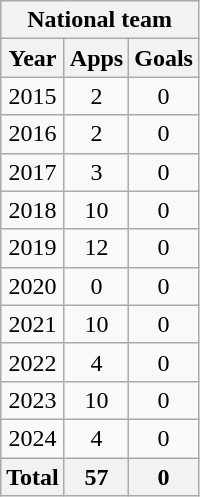<table class="wikitable" style="text-align:center">
<tr>
<th colspan=3>National team</th>
</tr>
<tr>
<th>Year</th>
<th>Apps</th>
<th>Goals</th>
</tr>
<tr>
<td>2015</td>
<td>2</td>
<td>0</td>
</tr>
<tr>
<td>2016</td>
<td>2</td>
<td>0</td>
</tr>
<tr>
<td>2017</td>
<td>3</td>
<td>0</td>
</tr>
<tr>
<td>2018</td>
<td>10</td>
<td>0</td>
</tr>
<tr>
<td>2019</td>
<td>12</td>
<td>0</td>
</tr>
<tr>
<td>2020</td>
<td>0</td>
<td>0</td>
</tr>
<tr>
<td>2021</td>
<td>10</td>
<td>0</td>
</tr>
<tr>
<td>2022</td>
<td>4</td>
<td>0</td>
</tr>
<tr>
<td>2023</td>
<td>10</td>
<td>0</td>
</tr>
<tr>
<td>2024</td>
<td>4</td>
<td>0</td>
</tr>
<tr>
<th>Total</th>
<th>57</th>
<th>0</th>
</tr>
</table>
